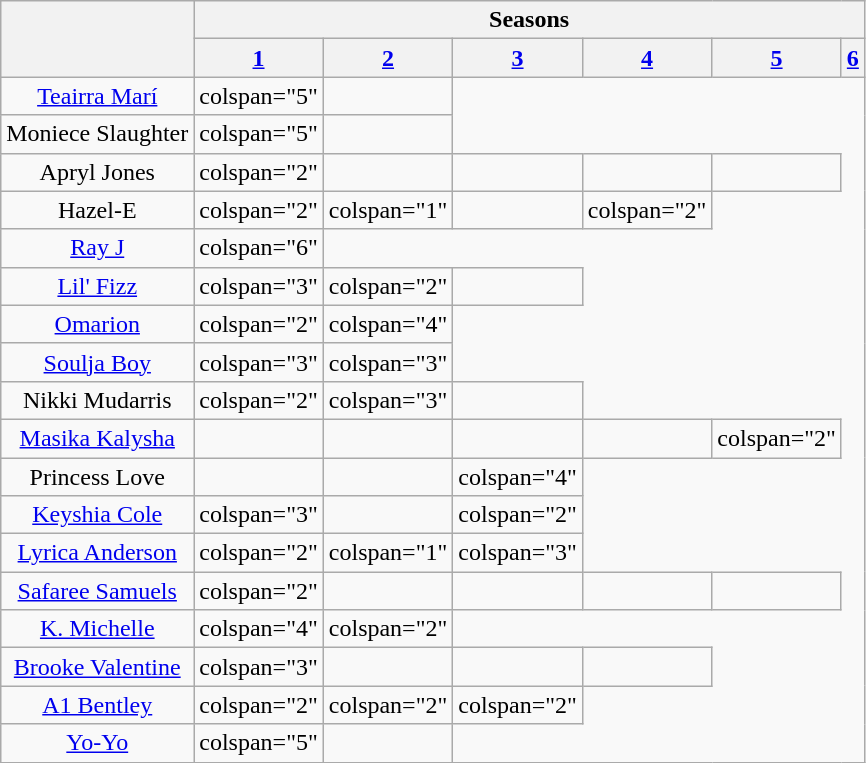<table class="wikitable plainrowheaders" style="text-align:center;">
<tr>
<th rowspan="2" scope="col"></th>
<th scope="col" colspan="6">Seasons</th>
</tr>
<tr>
<th scope="col"><a href='#'>1</a></th>
<th scope="col"><a href='#'>2</a></th>
<th scope="col"><a href='#'>3</a></th>
<th scope="col"><a href='#'>4</a></th>
<th scope="col"><a href='#'>5</a></th>
<th scope="col"><a href='#'>6</a></th>
</tr>
<tr>
<td scope="row"><a href='#'>Teairra Marí</a></td>
<td>colspan="5" </td>
<td></td>
</tr>
<tr>
<td nowrap>Moniece Slaughter</td>
<td>colspan="5" </td>
<td></td>
</tr>
<tr>
<td scope="row">Apryl Jones</td>
<td>colspan="2" </td>
<td></td>
<td></td>
<td></td>
<td></td>
</tr>
<tr>
<td scope="row">Hazel-E</td>
<td>colspan="2" </td>
<td>colspan="1" </td>
<td></td>
<td>colspan="2" </td>
</tr>
<tr>
<td scope="row"><a href='#'>Ray J</a></td>
<td>colspan="6" </td>
</tr>
<tr>
<td scope="row"><a href='#'>Lil' Fizz</a></td>
<td>colspan="3" </td>
<td>colspan="2" </td>
<td></td>
</tr>
<tr>
<td scope="row"><a href='#'>Omarion</a></td>
<td>colspan="2" </td>
<td>colspan="4" </td>
</tr>
<tr>
<td scope="row"><a href='#'>Soulja Boy</a></td>
<td>colspan="3" </td>
<td>colspan="3" </td>
</tr>
<tr>
<td scope="row">Nikki Mudarris</td>
<td>colspan="2" </td>
<td>colspan="3" </td>
<td></td>
</tr>
<tr>
<td scope="row"><a href='#'>Masika Kalysha</a></td>
<td></td>
<td></td>
<td></td>
<td></td>
<td>colspan="2" </td>
</tr>
<tr>
<td scope="row">Princess Love</td>
<td></td>
<td></td>
<td>colspan="4" </td>
</tr>
<tr>
<td scope="row"><a href='#'>Keyshia Cole</a></td>
<td>colspan="3" </td>
<td></td>
<td>colspan="2" </td>
</tr>
<tr>
<td scope="row"><a href='#'>Lyrica Anderson</a></td>
<td>colspan="2" </td>
<td>colspan="1" </td>
<td>colspan="3" </td>
</tr>
<tr>
<td scope="row"><a href='#'>Safaree Samuels</a></td>
<td>colspan="2" </td>
<td></td>
<td></td>
<td></td>
<td></td>
</tr>
<tr>
<td scope="row"><a href='#'>K. Michelle</a></td>
<td>colspan="4" </td>
<td>colspan="2" </td>
</tr>
<tr>
<td nowrap><a href='#'>Brooke Valentine</a></td>
<td>colspan="3" </td>
<td></td>
<td></td>
<td></td>
</tr>
<tr>
<td scope="row"><a href='#'>A1 Bentley</a></td>
<td>colspan="2" </td>
<td>colspan="2" </td>
<td>colspan="2" </td>
</tr>
<tr>
<td scope="row"><a href='#'>Yo-Yo</a></td>
<td>colspan="5" </td>
<td></td>
</tr>
<tr>
</tr>
</table>
